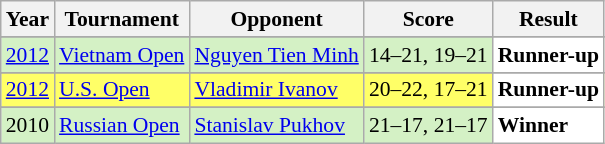<table class="sortable wikitable" style="font-size: 90%;">
<tr>
<th>Year</th>
<th>Tournament</th>
<th>Opponent</th>
<th>Score</th>
<th>Result</th>
</tr>
<tr>
</tr>
<tr style="background:#D4F1C5">
<td align="center"><a href='#'>2012</a></td>
<td align="left"><a href='#'>Vietnam Open</a></td>
<td align="left"> <a href='#'>Nguyen Tien Minh</a></td>
<td align="left">14–21, 19–21</td>
<td style="text-align:left; background:white"> <strong>Runner-up</strong></td>
</tr>
<tr>
</tr>
<tr style="background:#FFFF67">
<td align="center"><a href='#'>2012</a></td>
<td align="left"><a href='#'>U.S. Open</a></td>
<td align="left"> <a href='#'>Vladimir Ivanov</a></td>
<td align="left">20–22, 17–21</td>
<td style="text-align:left; background:white"> <strong>Runner-up</strong></td>
</tr>
<tr>
</tr>
<tr style="background:#D4F1C5">
<td align="center">2010</td>
<td align="left"><a href='#'>Russian Open</a></td>
<td align="left"> <a href='#'>Stanislav Pukhov</a></td>
<td align="left">21–17, 21–17</td>
<td style="text-align:left; background:white"> <strong>Winner</strong></td>
</tr>
</table>
